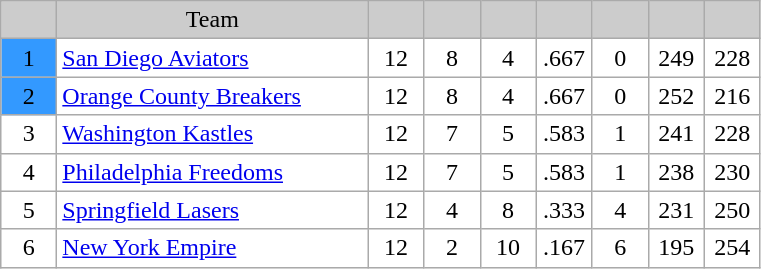<table class="wikitable" style="margin:1em; clear:right; text-align:left; line-height:normal; width=50%">
<tr>
<td style="text-align:center; background-color:#CCCCCC; width:30px"></td>
<td style="text-align:center; background-color:#CCCCCC; width:200px">Team</td>
<td style="text-align:center; background-color:#CCCCCC; width:30px"></td>
<td style="text-align:center; background-color:#CCCCCC; width:30px"></td>
<td style="text-align:center; background-color:#CCCCCC; width:30px"></td>
<td style="text-align:center; background-color:#CCCCCC; width:30px"></td>
<td style="text-align:center; background-color:#CCCCCC; width:30px"></td>
<td style="text-align:center; background-color:#CCCCCC; width:30px"></td>
<td style="text-align:center; background-color:#CCCCCC; width:30px"></td>
</tr>
<tr>
<td style="text-align:center; background-color:#3399FF; width:30px">1</td>
<td style="text-align:left; background:white; width:200px"><a href='#'>San Diego Aviators</a></td>
<td style="text-align:center; background:white; width:30px">12</td>
<td style="text-align:center; background:white; width:30px">8</td>
<td style="text-align:center; background:white; width:30px">4</td>
<td style="text-align:center; background:white; width:30px">.667</td>
<td style="text-align:center; background:white; width:30px">0</td>
<td style="text-align:center; background:white; width:30px">249</td>
<td style="text-align:center; background:white; width:30px">228</td>
</tr>
<tr>
<td style="text-align:center; background-color:#3399FF; width:30px">2</td>
<td style="text-align:left; background:white; width:200px"><a href='#'>Orange County Breakers</a></td>
<td style="text-align:center; background:white; width:30px">12</td>
<td style="text-align:center; background:white; width:30px">8</td>
<td style="text-align:center; background:white; width:30px">4</td>
<td style="text-align:center; background:white; width:30px">.667</td>
<td style="text-align:center; background:white; width:30px">0</td>
<td style="text-align:center; background:white; width:30px">252</td>
<td style="text-align:center; background:white; width:30px">216</td>
</tr>
<tr>
<td style="text-align:center; background:white; width:30px">3</td>
<td style="text-align:left; background:white; width:200px"><a href='#'>Washington Kastles</a></td>
<td style="text-align:center; background:white; width:30px">12</td>
<td style="text-align:center; background:white; width:30px">7</td>
<td style="text-align:center; background:white; width:30px">5</td>
<td style="text-align:center; background:white; width:30px">.583</td>
<td style="text-align:center; background:white; width:30px">1</td>
<td style="text-align:center; background:white; width:30px">241</td>
<td style="text-align:center; background:white; width:30px">228</td>
</tr>
<tr>
<td style="text-align:center; background:white; width:30px">4</td>
<td style="text-align:left; background:white; width:200px"><a href='#'>Philadelphia Freedoms</a></td>
<td style="text-align:center; background:white; width:30px">12</td>
<td style="text-align:center; background:white; width:30px">7</td>
<td style="text-align:center; background:white; width:30px">5</td>
<td style="text-align:center; background:white; width:30px">.583</td>
<td style="text-align:center; background:white; width:30px">1</td>
<td style="text-align:center; background:white; width:30px">238</td>
<td style="text-align:center; background:white; width:30px">230</td>
</tr>
<tr>
<td style="text-align:center; background:white; width:30px">5</td>
<td style="text-align:left; background:white; width:200px"><a href='#'>Springfield Lasers</a></td>
<td style="text-align:center; background:white; width:30px">12</td>
<td style="text-align:center; background:white; width:30px">4</td>
<td style="text-align:center; background:white; width:30px">8</td>
<td style="text-align:center; background:white; width:30px">.333</td>
<td style="text-align:center; background:white; width:30px">4</td>
<td style="text-align:center; background:white; width:30px">231</td>
<td style="text-align:center; background:white; width:30px">250</td>
</tr>
<tr>
<td style="text-align:center; background:white; width:30px">6</td>
<td style="text-align:left; background:white; width:200px"><a href='#'>New York Empire</a></td>
<td style="text-align:center; background:white; width:30px">12</td>
<td style="text-align:center; background:white; width:30px">2</td>
<td style="text-align:center; background:white; width:30px">10</td>
<td style="text-align:center; background:white; width:30px">.167</td>
<td style="text-align:center; background:white; width:30px">6</td>
<td style="text-align:center; background:white; width:30px">195</td>
<td style="text-align:center; background:white; width:30px">254</td>
</tr>
</table>
